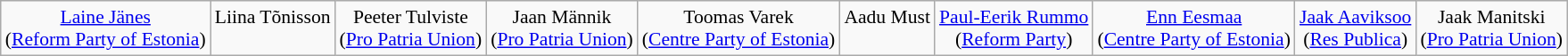<table class="wikitable" style="font-size:90%">
<tr>
<td style="vertical-align: top; text-align: center;"><a href='#'>Laine Jänes</a><br>(<a href='#'>Reform Party of Estonia</a>)</td>
<td style="vertical-align: top; text-align: center;">Liina Tõnisson<br></td>
<td style="vertical-align: top; text-align: center;">Peeter Tulviste<br>(<a href='#'>Pro Patria Union</a>)</td>
<td style="vertical-align: top; text-align: center;">Jaan Männik<br>(<a href='#'>Pro Patria Union</a>)</td>
<td style="vertical-align: top; text-align: center;">Toomas Varek<br>(<a href='#'>Centre Party of Estonia</a>)</td>
<td style="vertical-align: top; text-align: center;">Aadu Must<br></td>
<td style="vertical-align: top; text-align: center;"><a href='#'>Paul-Eerik Rummo</a><br>(<a href='#'>Reform Party</a>)</td>
<td style="vertical-align: top; text-align: center;"><a href='#'>Enn Eesmaa</a><br>(<a href='#'>Centre Party of Estonia</a>)</td>
<td style="vertical-align: top; text-align: center;"><a href='#'>Jaak Aaviksoo</a><br>(<a href='#'>Res Publica</a>)</td>
<td style="vertical-align: top; text-align: center;">Jaak Manitski<br>(<a href='#'>Pro Patria Union</a>)</td>
</tr>
</table>
